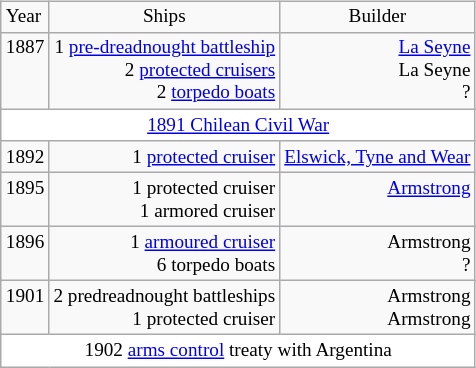<table class="wikitable"  style="float:right; width=70%; font-size:80%; border:1px solid darkgrey;">
<tr>
<td valign="top">Year</td>
<td style="vertical-align:top; text-align:center;">Ships</td>
<td style="vertical-align:top; text-align:center;">Builder</td>
</tr>
<tr>
<td valign="top">1887</td>
<td style="text-align:right; vertical-align:top;">1 <a href='#'>pre-dreadnought battleship</a> <br> 2 <a href='#'>protected cruisers</a> <br> 2 <a href='#'>torpedo boats</a></td>
<td style="text-align:right; vertical-align:top;"><a href='#'>La Seyne</a> <br> La Seyne <br> ?</td>
</tr>
<tr style="background:#fff;">
<td colspan="3" style="text-align:center;"><a href='#'>1891 Chilean Civil War</a></td>
</tr>
<tr>
<td valign="top">1892</td>
<td style="text-align:right; vertical-align:top;">1 <a href='#'>protected cruiser</a></td>
<td style="text-align:right; vertical-align:top;"><a href='#'>Elswick, Tyne and Wear</a></td>
</tr>
<tr>
<td valign="top">1895</td>
<td style="text-align:right; vertical-align:top;">1 protected cruiser <br> 1 armored cruiser</td>
<td style="text-align:right; vertical-align:top;"><a href='#'>Armstrong</a></td>
</tr>
<tr>
<td valign="top">1896</td>
<td style="text-align:right; vertical-align:top;">1 <a href='#'>armoured cruiser</a><br> 6 torpedo boats</td>
<td style="text-align:right; vertical-align:top;">Armstrong <br> ?</td>
</tr>
<tr>
<td valign="top">1901</td>
<td style="text-align:right; vertical-align:top;">2 predreadnought battleships <br> 1 protected cruiser</td>
<td style="text-align:right; vertical-align:top;">Armstrong <br> Armstrong</td>
</tr>
<tr style="background:#fff;">
<td colspan="3" style="text-align:center;">1902 <a href='#'>arms control</a> treaty with Argentina</td>
</tr>
</table>
